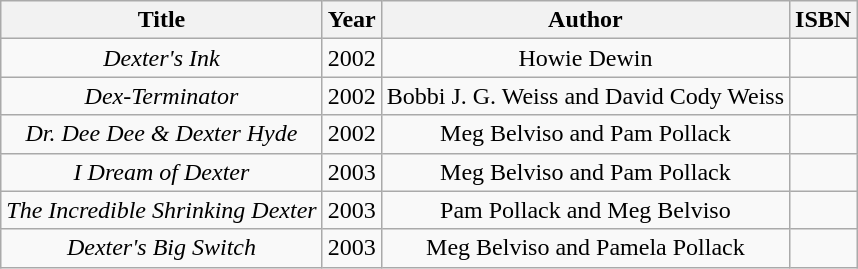<table class="wikitable sortable" style="text-align: center">
<tr>
<th>Title</th>
<th>Year</th>
<th>Author</th>
<th>ISBN</th>
</tr>
<tr>
<td><em>Dexter's Ink</em></td>
<td>2002</td>
<td>Howie Dewin</td>
<td></td>
</tr>
<tr>
<td><em>Dex-Terminator</em></td>
<td>2002</td>
<td>Bobbi J. G. Weiss and David Cody Weiss</td>
<td></td>
</tr>
<tr>
<td><em>Dr. Dee Dee & Dexter Hyde</em></td>
<td>2002</td>
<td>Meg Belviso and Pam Pollack</td>
<td></td>
</tr>
<tr>
<td><em>I Dream of Dexter</em></td>
<td>2003</td>
<td>Meg Belviso and Pam Pollack</td>
<td></td>
</tr>
<tr>
<td><em>The Incredible Shrinking Dexter</em></td>
<td>2003</td>
<td>Pam Pollack and Meg Belviso</td>
<td></td>
</tr>
<tr>
<td><em>Dexter's Big Switch</em></td>
<td>2003</td>
<td>Meg Belviso and Pamela Pollack</td>
<td></td>
</tr>
</table>
